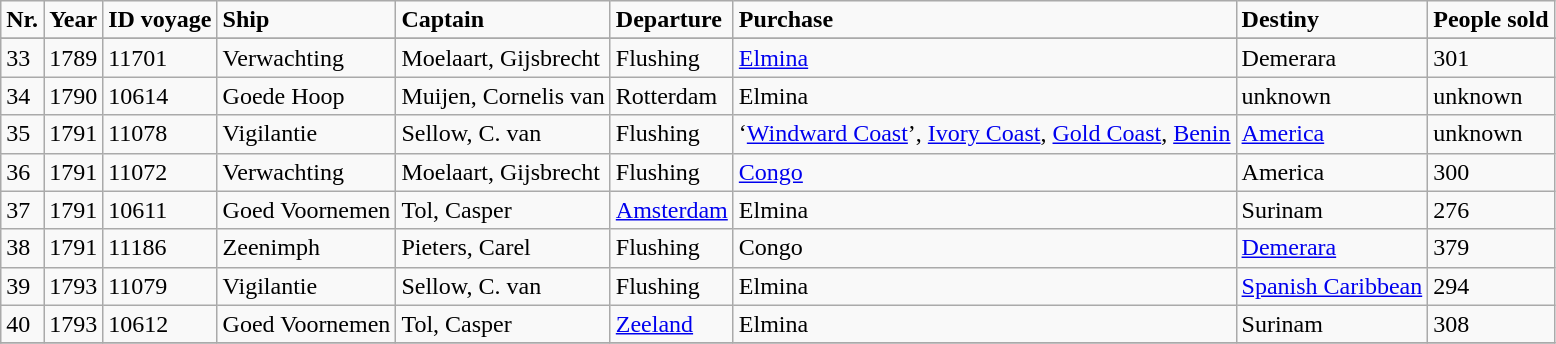<table class="wikitable">
<tr>
<td><strong>Nr.</strong></td>
<td><strong>Year</strong></td>
<td><strong>ID voyage</strong></td>
<td><strong>Ship</strong></td>
<td><strong>Captain</strong></td>
<td><strong>Departure</strong></td>
<td><strong>Purchase</strong></td>
<td><strong>Destiny</strong></td>
<td><strong>People sold</strong></td>
</tr>
<tr>
</tr>
<tr>
<td>33</td>
<td>1789</td>
<td>11701</td>
<td>Verwachting</td>
<td>Moelaart, Gijsbrecht</td>
<td>Flushing</td>
<td><a href='#'>Elmina</a></td>
<td>Demerara</td>
<td>301</td>
</tr>
<tr>
<td>34</td>
<td>1790</td>
<td>10614</td>
<td>Goede Hoop</td>
<td>Muijen, Cornelis van</td>
<td>Rotterdam</td>
<td>Elmina</td>
<td>unknown</td>
<td>unknown</td>
</tr>
<tr>
<td>35</td>
<td>1791</td>
<td>11078</td>
<td>Vigilantie</td>
<td>Sellow, C. van</td>
<td>Flushing</td>
<td>‘<a href='#'>Windward Coast</a>’, <a href='#'>Ivory Coast</a>, <a href='#'>Gold Coast</a>, <a href='#'>Benin</a></td>
<td><a href='#'>America</a></td>
<td>unknown</td>
</tr>
<tr>
<td>36</td>
<td>1791</td>
<td>11072</td>
<td>Verwachting</td>
<td>Moelaart, Gijsbrecht</td>
<td>Flushing</td>
<td><a href='#'>Congo</a></td>
<td>America</td>
<td>300</td>
</tr>
<tr>
<td>37</td>
<td>1791</td>
<td>10611</td>
<td>Goed Voornemen</td>
<td>Tol, Casper</td>
<td><a href='#'>Amsterdam</a></td>
<td>Elmina</td>
<td>Surinam</td>
<td>276</td>
</tr>
<tr>
<td>38</td>
<td>1791</td>
<td>11186</td>
<td>Zeenimph</td>
<td>Pieters, Carel</td>
<td>Flushing</td>
<td>Congo</td>
<td><a href='#'>Demerara</a></td>
<td>379</td>
</tr>
<tr>
<td>39</td>
<td>1793</td>
<td>11079</td>
<td>Vigilantie</td>
<td>Sellow, C. van</td>
<td>Flushing</td>
<td>Elmina</td>
<td><a href='#'>Spanish Caribbean</a></td>
<td>294</td>
</tr>
<tr>
<td>40</td>
<td>1793</td>
<td>10612</td>
<td>Goed Voornemen</td>
<td>Tol, Casper</td>
<td><a href='#'>Zeeland</a></td>
<td>Elmina</td>
<td>Surinam</td>
<td>308</td>
</tr>
<tr>
</tr>
</table>
